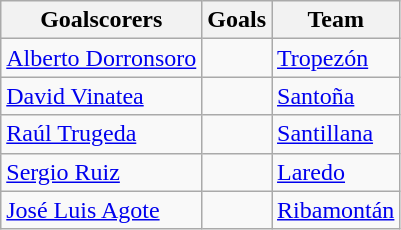<table class="wikitable">
<tr>
<th>Goalscorers</th>
<th>Goals</th>
<th>Team</th>
</tr>
<tr>
<td> <a href='#'>Alberto Dorronsoro</a></td>
<td></td>
<td><a href='#'>Tropezón</a></td>
</tr>
<tr>
<td> <a href='#'>David Vinatea</a></td>
<td></td>
<td><a href='#'>Santoña</a></td>
</tr>
<tr>
<td> <a href='#'>Raúl Trugeda</a></td>
<td></td>
<td><a href='#'>Santillana</a></td>
</tr>
<tr>
<td> <a href='#'>Sergio Ruiz</a></td>
<td></td>
<td><a href='#'>Laredo</a></td>
</tr>
<tr>
<td> <a href='#'>José Luis Agote</a></td>
<td></td>
<td><a href='#'>Ribamontán</a></td>
</tr>
</table>
